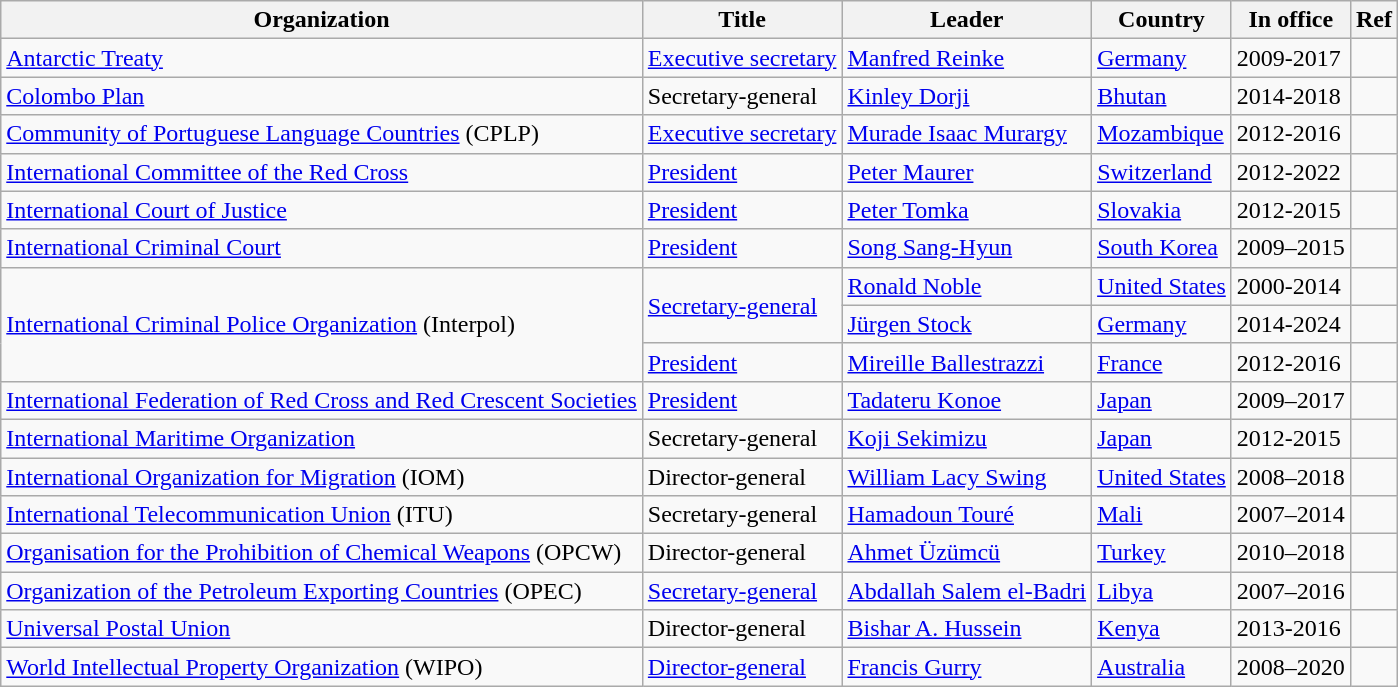<table class="wikitable unsortable">
<tr>
<th>Organization</th>
<th>Title</th>
<th>Leader</th>
<th>Country</th>
<th>In office</th>
<th>Ref</th>
</tr>
<tr>
<td><a href='#'>Antarctic Treaty</a></td>
<td><a href='#'>Executive secretary</a></td>
<td><a href='#'>Manfred Reinke</a></td>
<td><a href='#'>Germany</a></td>
<td>2009-2017</td>
<td></td>
</tr>
<tr>
<td><a href='#'>Colombo Plan</a></td>
<td>Secretary-general</td>
<td><a href='#'>Kinley Dorji</a></td>
<td><a href='#'>Bhutan</a></td>
<td>2014-2018</td>
<td></td>
</tr>
<tr>
<td><a href='#'>Community of Portuguese Language Countries</a> (CPLP)</td>
<td><a href='#'>Executive secretary</a></td>
<td><a href='#'>Murade Isaac Murargy</a></td>
<td><a href='#'>Mozambique</a></td>
<td>2012-2016</td>
<td></td>
</tr>
<tr>
<td><a href='#'>International Committee of the Red Cross</a></td>
<td><a href='#'>President</a></td>
<td><a href='#'>Peter Maurer</a></td>
<td><a href='#'>Switzerland</a></td>
<td>2012-2022</td>
<td></td>
</tr>
<tr>
<td><a href='#'>International Court of Justice</a></td>
<td><a href='#'>President</a></td>
<td><a href='#'>Peter Tomka</a></td>
<td><a href='#'>Slovakia</a></td>
<td>2012-2015</td>
<td></td>
</tr>
<tr>
<td><a href='#'>International Criminal Court</a></td>
<td><a href='#'>President</a></td>
<td><a href='#'>Song Sang-Hyun</a></td>
<td><a href='#'>South Korea</a></td>
<td>2009–2015</td>
<td></td>
</tr>
<tr>
<td rowspan="3"><a href='#'>International Criminal Police Organization</a> (Interpol)</td>
<td rowspan="2"><a href='#'>Secretary-general</a></td>
<td><a href='#'>Ronald Noble</a></td>
<td><a href='#'>United States</a></td>
<td>2000-2014</td>
<td></td>
</tr>
<tr>
<td><a href='#'>Jürgen Stock</a></td>
<td><a href='#'>Germany</a></td>
<td>2014-2024</td>
<td></td>
</tr>
<tr>
<td><a href='#'>President</a></td>
<td><a href='#'>Mireille Ballestrazzi</a></td>
<td><a href='#'>France</a></td>
<td>2012-2016</td>
<td></td>
</tr>
<tr>
<td><a href='#'>International Federation of Red Cross and Red Crescent Societies</a></td>
<td><a href='#'>President</a></td>
<td><a href='#'>Tadateru Konoe</a></td>
<td><a href='#'>Japan</a></td>
<td>2009–2017</td>
<td></td>
</tr>
<tr>
<td><a href='#'>International Maritime Organization</a></td>
<td>Secretary-general</td>
<td><a href='#'>Koji Sekimizu</a></td>
<td><a href='#'>Japan</a></td>
<td>2012-2015</td>
<td></td>
</tr>
<tr>
<td><a href='#'>International Organization for Migration</a> (IOM)</td>
<td>Director-general</td>
<td><a href='#'>William Lacy Swing</a></td>
<td><a href='#'>United States</a></td>
<td>2008–2018</td>
<td></td>
</tr>
<tr>
<td><a href='#'>International Telecommunication Union</a> (ITU)</td>
<td>Secretary-general</td>
<td><a href='#'>Hamadoun Touré</a></td>
<td><a href='#'>Mali</a></td>
<td>2007–2014</td>
<td></td>
</tr>
<tr>
<td><a href='#'>Organisation for the Prohibition of Chemical Weapons</a> (OPCW)</td>
<td>Director-general</td>
<td><a href='#'>Ahmet Üzümcü</a></td>
<td><a href='#'>Turkey</a></td>
<td>2010–2018</td>
<td></td>
</tr>
<tr>
<td><a href='#'>Organization of the Petroleum Exporting Countries</a> (OPEC)</td>
<td><a href='#'>Secretary-general</a></td>
<td><a href='#'>Abdallah Salem el-Badri</a></td>
<td><a href='#'>Libya</a></td>
<td>2007–2016</td>
<td></td>
</tr>
<tr>
<td><a href='#'>Universal Postal Union</a></td>
<td>Director-general</td>
<td><a href='#'>Bishar A. Hussein</a></td>
<td><a href='#'>Kenya</a></td>
<td>2013-2016</td>
<td></td>
</tr>
<tr>
<td><a href='#'>World Intellectual Property Organization</a> (WIPO)</td>
<td><a href='#'>Director-general</a></td>
<td><a href='#'>Francis Gurry</a></td>
<td><a href='#'>Australia</a></td>
<td>2008–2020</td>
<td></td>
</tr>
</table>
